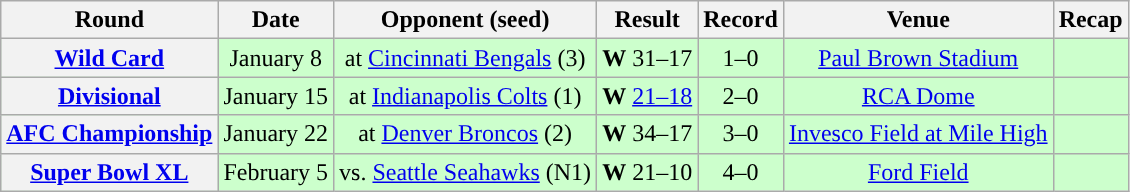<table class="wikitable" style="text-align:center">
<tr>
<th>Round</th>
<th>Date</th>
<th>Opponent (seed)</th>
<th>Result</th>
<th>Record</th>
<th>Venue</th>
<th>Recap</th>
</tr>
<tr style="background: #cfc;">
<th><a href='#'>Wild Card</a></th>
<td>January 8</td>
<td>at <a href='#'>Cincinnati Bengals</a> (3)</td>
<td><strong>W</strong> 31–17</td>
<td>1–0</td>
<td><a href='#'>Paul Brown Stadium</a></td>
<td></td>
</tr>
<tr style="background: #cfc;">
<th><a href='#'>Divisional</a></th>
<td>January 15</td>
<td>at <a href='#'>Indianapolis Colts</a> (1)</td>
<td><strong>W</strong> <a href='#'>21–18</a></td>
<td>2–0</td>
<td><a href='#'>RCA Dome</a></td>
<td></td>
</tr>
<tr style="background: #cfc;">
<th><a href='#'>AFC Championship</a></th>
<td>January 22</td>
<td>at <a href='#'>Denver Broncos</a> (2)</td>
<td><strong>W</strong> 34–17</td>
<td>3–0</td>
<td><a href='#'>Invesco Field at Mile High</a></td>
<td></td>
</tr>
<tr style="background: #cfc;">
<th><a href='#'>Super Bowl XL</a></th>
<td>February 5</td>
<td>vs. <a href='#'>Seattle Seahawks</a> (N1)</td>
<td><strong>W</strong> 21–10</td>
<td>4–0</td>
<td><a href='#'>Ford Field</a></td>
<td></td>
</tr>
</table>
